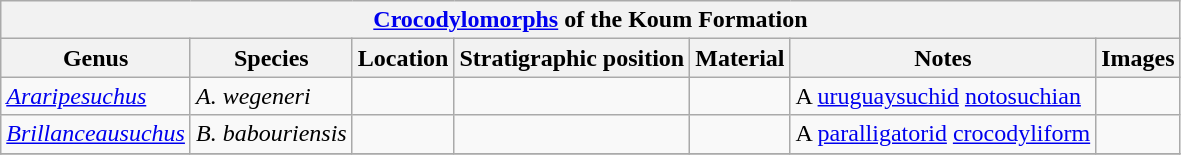<table class="wikitable" align="center">
<tr>
<th colspan="7" align="center"><a href='#'>Crocodylomorphs</a> of the Koum Formation</th>
</tr>
<tr>
<th>Genus</th>
<th>Species</th>
<th>Location</th>
<th>Stratigraphic position</th>
<th>Material</th>
<th>Notes</th>
<th>Images</th>
</tr>
<tr>
<td><em><a href='#'>Araripesuchus</a></em></td>
<td><em>A. wegeneri</em></td>
<td></td>
<td></td>
<td></td>
<td>A <a href='#'>uruguaysuchid</a> <a href='#'>notosuchian</a></td>
<td></td>
</tr>
<tr>
<td><em><a href='#'>Brillanceausuchus</a></em></td>
<td><em>B. babouriensis</em></td>
<td></td>
<td></td>
<td></td>
<td>A <a href='#'>paralligatorid</a> <a href='#'>crocodyliform</a></td>
<td></td>
</tr>
<tr>
</tr>
</table>
